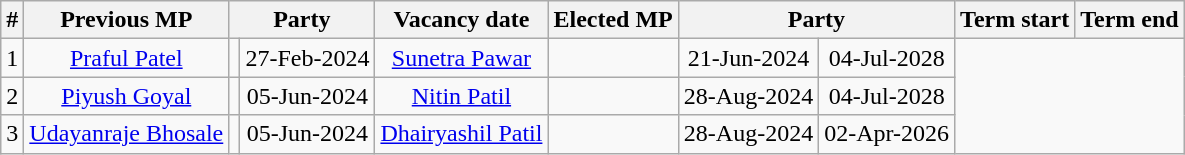<table class="wikitable" style="text-align:center;">
<tr>
<th>#</th>
<th>Previous MP</th>
<th colspan="2">Party</th>
<th>Vacancy date</th>
<th>Elected MP</th>
<th colspan="2">Party</th>
<th>Term start</th>
<th>Term end</th>
</tr>
<tr>
<td>1</td>
<td><a href='#'>Praful Patel</a></td>
<td></td>
<td>27-Feb-2024</td>
<td><a href='#'>Sunetra Pawar</a></td>
<td></td>
<td>21-Jun-2024</td>
<td>04-Jul-2028</td>
</tr>
<tr>
<td>2</td>
<td><a href='#'>Piyush Goyal</a></td>
<td></td>
<td>05-Jun-2024</td>
<td><a href='#'>Nitin Patil</a></td>
<td></td>
<td>28-Aug-2024</td>
<td>04-Jul-2028</td>
</tr>
<tr>
<td>3</td>
<td><a href='#'>Udayanraje Bhosale</a></td>
<td></td>
<td>05-Jun-2024</td>
<td><a href='#'>Dhairyashil Patil</a></td>
<td></td>
<td>28-Aug-2024</td>
<td>02-Apr-2026</td>
</tr>
</table>
